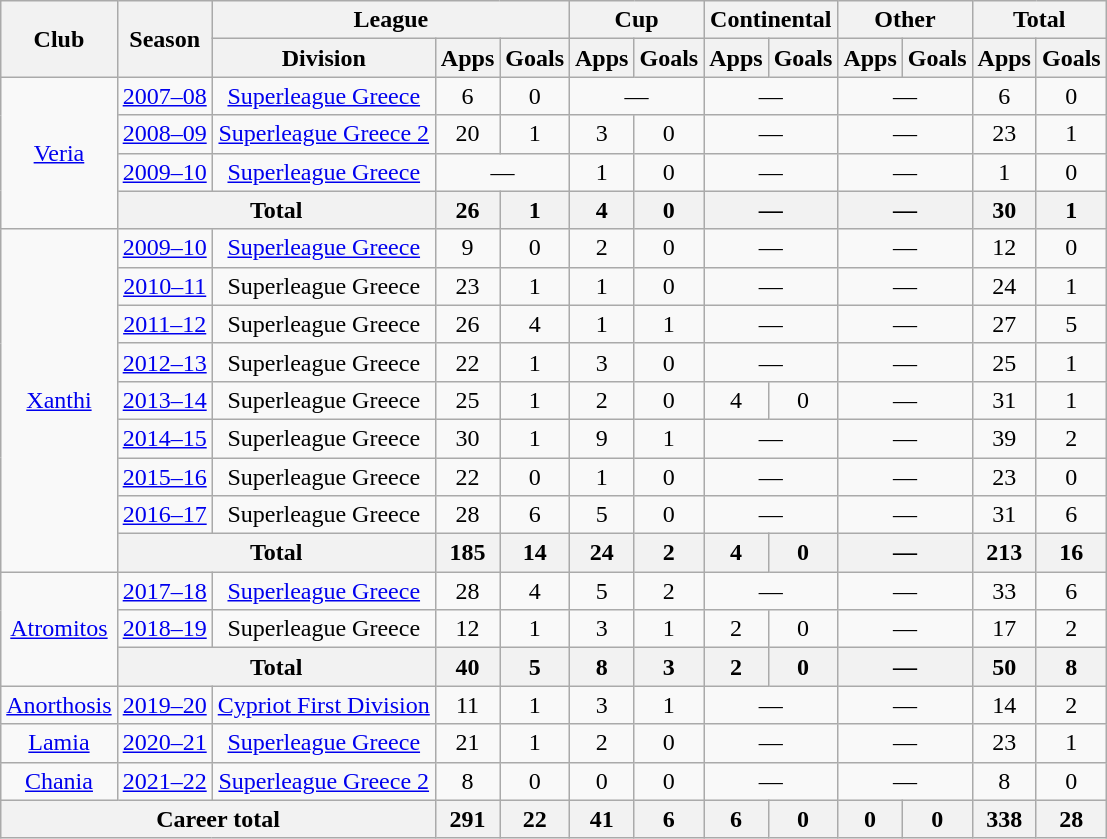<table class="wikitable" style="text-align:center">
<tr>
<th rowspan=2>Club</th>
<th rowspan=2>Season</th>
<th colspan=3>League</th>
<th colspan=2>Cup</th>
<th colspan=2>Continental</th>
<th colspan=2>Other</th>
<th colspan=2>Total</th>
</tr>
<tr>
<th>Division</th>
<th>Apps</th>
<th>Goals</th>
<th>Apps</th>
<th>Goals</th>
<th>Apps</th>
<th>Goals</th>
<th>Apps</th>
<th>Goals</th>
<th>Apps</th>
<th>Goals</th>
</tr>
<tr>
<td rowspan="4"><a href='#'>Veria</a></td>
<td><a href='#'>2007–08</a></td>
<td><a href='#'>Superleague Greece</a></td>
<td>6</td>
<td>0</td>
<td colspan="2">—</td>
<td colspan="2">—</td>
<td colspan="2">—</td>
<td>6</td>
<td>0</td>
</tr>
<tr>
<td><a href='#'>2008–09</a></td>
<td><a href='#'>Superleague Greece 2</a></td>
<td>20</td>
<td>1</td>
<td>3</td>
<td>0</td>
<td colspan="2">—</td>
<td colspan="2">—</td>
<td>23</td>
<td>1</td>
</tr>
<tr>
<td><a href='#'>2009–10</a></td>
<td><a href='#'>Superleague Greece</a></td>
<td colspan="2">—</td>
<td>1</td>
<td>0</td>
<td colspan="2">—</td>
<td colspan="2">—</td>
<td>1</td>
<td>0</td>
</tr>
<tr>
<th colspan="2">Total</th>
<th>26</th>
<th>1</th>
<th>4</th>
<th>0</th>
<th colspan="2">—</th>
<th colspan="2">—</th>
<th>30</th>
<th>1</th>
</tr>
<tr>
<td rowspan="9"><a href='#'>Xanthi</a></td>
<td><a href='#'>2009–10</a></td>
<td><a href='#'>Superleague Greece</a></td>
<td>9</td>
<td>0</td>
<td>2</td>
<td>0</td>
<td colspan="2">—</td>
<td colspan="2">—</td>
<td>12</td>
<td>0</td>
</tr>
<tr>
<td><a href='#'>2010–11</a></td>
<td>Superleague Greece</td>
<td>23</td>
<td>1</td>
<td>1</td>
<td>0</td>
<td colspan="2">—</td>
<td colspan="2">—</td>
<td>24</td>
<td>1</td>
</tr>
<tr>
<td><a href='#'>2011–12</a></td>
<td>Superleague Greece</td>
<td>26</td>
<td>4</td>
<td>1</td>
<td>1</td>
<td colspan="2">—</td>
<td colspan="2">—</td>
<td>27</td>
<td>5</td>
</tr>
<tr>
<td><a href='#'>2012–13</a></td>
<td>Superleague Greece</td>
<td>22</td>
<td>1</td>
<td>3</td>
<td>0</td>
<td colspan="2">—</td>
<td colspan="2">—</td>
<td>25</td>
<td>1</td>
</tr>
<tr>
<td><a href='#'>2013–14</a></td>
<td>Superleague Greece</td>
<td>25</td>
<td>1</td>
<td>2</td>
<td>0</td>
<td>4</td>
<td>0</td>
<td colspan="2">—</td>
<td>31</td>
<td>1</td>
</tr>
<tr>
<td><a href='#'>2014–15</a></td>
<td>Superleague Greece</td>
<td>30</td>
<td>1</td>
<td>9</td>
<td>1</td>
<td colspan="2">—</td>
<td colspan="2">—</td>
<td>39</td>
<td>2</td>
</tr>
<tr>
<td><a href='#'>2015–16</a></td>
<td>Superleague Greece</td>
<td>22</td>
<td>0</td>
<td>1</td>
<td>0</td>
<td colspan="2">—</td>
<td colspan="2">—</td>
<td>23</td>
<td>0</td>
</tr>
<tr>
<td><a href='#'>2016–17</a></td>
<td>Superleague Greece</td>
<td>28</td>
<td>6</td>
<td>5</td>
<td>0</td>
<td colspan="2">—</td>
<td colspan="2">—</td>
<td>31</td>
<td>6</td>
</tr>
<tr>
<th colspan="2">Total</th>
<th>185</th>
<th>14</th>
<th>24</th>
<th>2</th>
<th>4</th>
<th>0</th>
<th colspan="2">—</th>
<th>213</th>
<th>16</th>
</tr>
<tr>
<td rowspan="3"><a href='#'>Atromitos</a></td>
<td><a href='#'>2017–18</a></td>
<td><a href='#'>Superleague Greece</a></td>
<td>28</td>
<td>4</td>
<td>5</td>
<td>2</td>
<td colspan="2">—</td>
<td colspan="2">—</td>
<td>33</td>
<td>6</td>
</tr>
<tr>
<td><a href='#'>2018–19</a></td>
<td>Superleague Greece</td>
<td>12</td>
<td>1</td>
<td>3</td>
<td>1</td>
<td>2</td>
<td>0</td>
<td colspan="2">—</td>
<td>17</td>
<td>2</td>
</tr>
<tr>
<th colspan="2">Total</th>
<th>40</th>
<th>5</th>
<th>8</th>
<th>3</th>
<th>2</th>
<th>0</th>
<th colspan="2">—</th>
<th>50</th>
<th>8</th>
</tr>
<tr>
<td><a href='#'>Anorthosis</a></td>
<td><a href='#'>2019–20</a></td>
<td><a href='#'>Cypriot First Division</a></td>
<td>11</td>
<td>1</td>
<td>3</td>
<td>1</td>
<td colspan="2">—</td>
<td colspan="2">—</td>
<td>14</td>
<td>2</td>
</tr>
<tr>
<td><a href='#'>Lamia</a></td>
<td><a href='#'>2020–21</a></td>
<td><a href='#'>Superleague Greece</a></td>
<td>21</td>
<td>1</td>
<td>2</td>
<td>0</td>
<td colspan="2">—</td>
<td colspan="2">—</td>
<td>23</td>
<td>1</td>
</tr>
<tr>
<td><a href='#'>Chania</a></td>
<td><a href='#'>2021–22</a></td>
<td><a href='#'>Superleague Greece 2</a></td>
<td>8</td>
<td>0</td>
<td>0</td>
<td>0</td>
<td colspan="2">—</td>
<td colspan="2">—</td>
<td>8</td>
<td>0</td>
</tr>
<tr>
<th colspan="3">Career total</th>
<th>291</th>
<th>22</th>
<th>41</th>
<th>6</th>
<th>6</th>
<th>0</th>
<th>0</th>
<th>0</th>
<th>338</th>
<th>28</th>
</tr>
</table>
